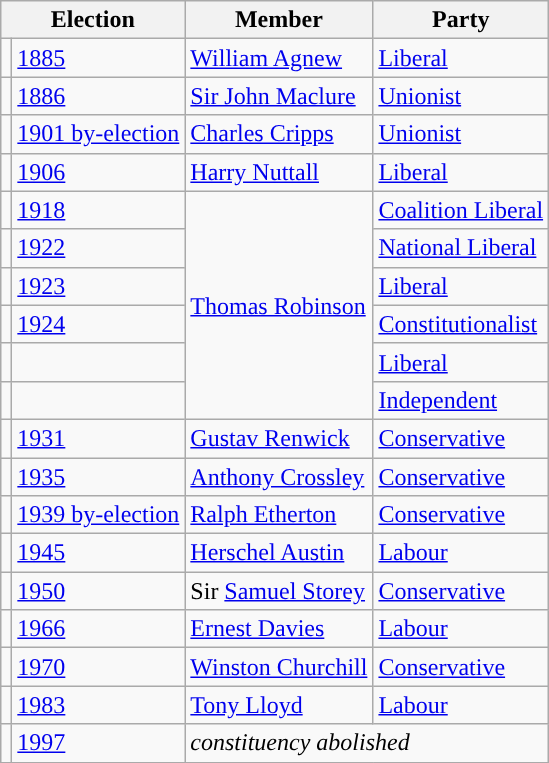<table class="wikitable">
<tr>
<th colspan="2">Election</th>
<th>Member</th>
<th>Party</th>
</tr>
<tr>
<td style="color:inherit;background-color: "></td>
<td><a href='#'>1885</a></td>
<td><a href='#'>William Agnew</a></td>
<td><a href='#'>Liberal</a></td>
</tr>
<tr>
<td style="color:inherit;background-color: "></td>
<td><a href='#'>1886</a></td>
<td><a href='#'>Sir John Maclure</a></td>
<td><a href='#'>Unionist</a></td>
</tr>
<tr>
<td style="color:inherit;background-color: "></td>
<td><a href='#'>1901 by-election</a></td>
<td><a href='#'>Charles Cripps</a></td>
<td><a href='#'>Unionist</a></td>
</tr>
<tr>
<td style="color:inherit;background-color: "></td>
<td><a href='#'>1906</a></td>
<td><a href='#'>Harry Nuttall</a></td>
<td><a href='#'>Liberal</a></td>
</tr>
<tr>
<td style="color:inherit;background-color: "></td>
<td><a href='#'>1918</a></td>
<td rowspan=6><a href='#'>Thomas Robinson</a></td>
<td><a href='#'>Coalition Liberal</a></td>
</tr>
<tr>
<td style="color:inherit;background-color: "></td>
<td><a href='#'>1922</a></td>
<td><a href='#'>National Liberal</a></td>
</tr>
<tr>
<td style="color:inherit;background-color: "></td>
<td><a href='#'>1923</a></td>
<td><a href='#'>Liberal</a></td>
</tr>
<tr>
<td style="color:inherit;background-color: "></td>
<td><a href='#'>1924</a></td>
<td><a href='#'>Constitutionalist</a></td>
</tr>
<tr>
<td style="color:inherit;background-color: "></td>
<td></td>
<td><a href='#'>Liberal</a></td>
</tr>
<tr>
<td style="color:inherit;background-color: "></td>
<td></td>
<td><a href='#'>Independent</a></td>
</tr>
<tr>
<td style="color:inherit;background-color: "></td>
<td><a href='#'>1931</a></td>
<td><a href='#'>Gustav Renwick</a></td>
<td><a href='#'>Conservative</a></td>
</tr>
<tr>
<td style="color:inherit;background-color: "></td>
<td><a href='#'>1935</a></td>
<td><a href='#'>Anthony Crossley</a></td>
<td><a href='#'>Conservative</a></td>
</tr>
<tr>
<td style="color:inherit;background-color: "></td>
<td><a href='#'>1939 by-election</a></td>
<td><a href='#'>Ralph Etherton</a></td>
<td><a href='#'>Conservative</a></td>
</tr>
<tr>
<td style="color:inherit;background-color: "></td>
<td><a href='#'>1945</a></td>
<td><a href='#'>Herschel Austin</a></td>
<td><a href='#'>Labour</a></td>
</tr>
<tr>
<td style="color:inherit;background-color: "></td>
<td><a href='#'>1950</a></td>
<td>Sir <a href='#'>Samuel Storey</a></td>
<td><a href='#'>Conservative</a></td>
</tr>
<tr>
<td style="color:inherit;background-color: "></td>
<td><a href='#'>1966</a></td>
<td><a href='#'>Ernest Davies</a></td>
<td><a href='#'>Labour</a></td>
</tr>
<tr>
<td style="color:inherit;background-color: "></td>
<td><a href='#'>1970</a></td>
<td><a href='#'>Winston Churchill</a></td>
<td><a href='#'>Conservative</a></td>
</tr>
<tr>
<td style="color:inherit;background-color: "></td>
<td><a href='#'>1983</a></td>
<td><a href='#'>Tony Lloyd</a></td>
<td><a href='#'>Labour</a></td>
</tr>
<tr>
<td></td>
<td><a href='#'>1997</a></td>
<td colspan="2"><em>constituency abolished</em></td>
</tr>
<tr>
</tr>
</table>
